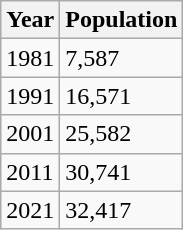<table class="wikitable">
<tr>
<th>Year</th>
<th>Population</th>
</tr>
<tr>
<td>1981</td>
<td>7,587</td>
</tr>
<tr>
<td>1991</td>
<td>16,571</td>
</tr>
<tr>
<td>2001</td>
<td>25,582</td>
</tr>
<tr>
<td>2011</td>
<td>30,741</td>
</tr>
<tr>
<td>2021</td>
<td>32,417</td>
</tr>
</table>
